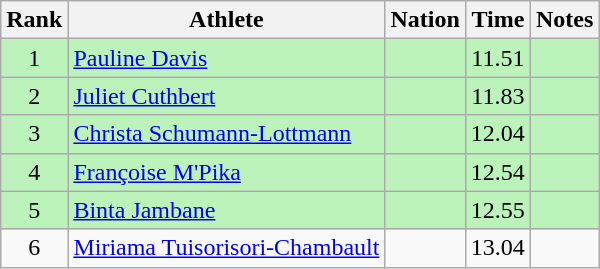<table class="wikitable sortable" style="text-align:center">
<tr>
<th>Rank</th>
<th>Athlete</th>
<th>Nation</th>
<th>Time</th>
<th>Notes</th>
</tr>
<tr style="background:#bbf3bb;">
<td>1</td>
<td align=left><a href='#'>Pauline Davis</a></td>
<td align=left></td>
<td>11.51</td>
<td></td>
</tr>
<tr style="background:#bbf3bb;">
<td>2</td>
<td align=left><a href='#'>Juliet Cuthbert</a></td>
<td align=left></td>
<td>11.83</td>
<td></td>
</tr>
<tr style="background:#bbf3bb;">
<td>3</td>
<td align=left><a href='#'>Christa Schumann-Lottmann</a></td>
<td align=left></td>
<td>12.04</td>
<td></td>
</tr>
<tr style="background:#bbf3bb;">
<td>4</td>
<td align=left><a href='#'>Françoise M'Pika</a></td>
<td align=left></td>
<td>12.54</td>
<td></td>
</tr>
<tr style="background:#bbf3bb;">
<td>5</td>
<td align=left><a href='#'>Binta Jambane</a></td>
<td align=left></td>
<td>12.55</td>
<td></td>
</tr>
<tr>
<td>6</td>
<td align=left><a href='#'>Miriama Tuisorisori-Chambault</a></td>
<td align=left></td>
<td>13.04</td>
<td></td>
</tr>
</table>
